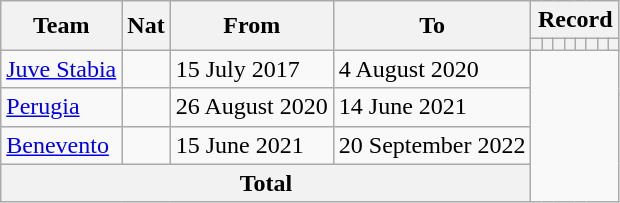<table class="wikitable" style="text-align: center">
<tr>
<th rowspan="2">Team</th>
<th rowspan="2">Nat</th>
<th rowspan="2">From</th>
<th rowspan="2">To</th>
<th colspan="8">Record</th>
</tr>
<tr>
<th></th>
<th></th>
<th></th>
<th></th>
<th></th>
<th></th>
<th></th>
<th></th>
</tr>
<tr>
<td align=left><a href='#'>Juve Stabia</a></td>
<td></td>
<td align=left>15 July 2017</td>
<td align=left>4 August 2020<br></td>
</tr>
<tr>
<td align=left><a href='#'>Perugia</a></td>
<td></td>
<td align=left>26 August 2020</td>
<td align=left>14 June 2021<br></td>
</tr>
<tr>
<td align=left><a href='#'>Benevento</a></td>
<td></td>
<td align=left>15 June 2021</td>
<td align=left>20 September 2022<br></td>
</tr>
<tr>
<th colspan="4">Total<br></th>
</tr>
</table>
